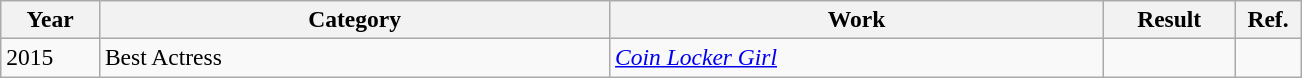<table class="wikitable sortable plainrowheaders" Style=font-size:98%>
<tr>
<th scope="col" style="width:6%;">Year</th>
<th scope="col" style="width:31%;">Category</th>
<th scope="col" style="width:30%;">Work</th>
<th scope="col" style="width:8%;">Result</th>
<th scope="col" style="width:4%;">Ref.</th>
</tr>
<tr>
<td>2015</td>
<td>Best Actress</td>
<td><em><a href='#'>Coin Locker Girl</a></em></td>
<td></td>
<td></td>
</tr>
</table>
